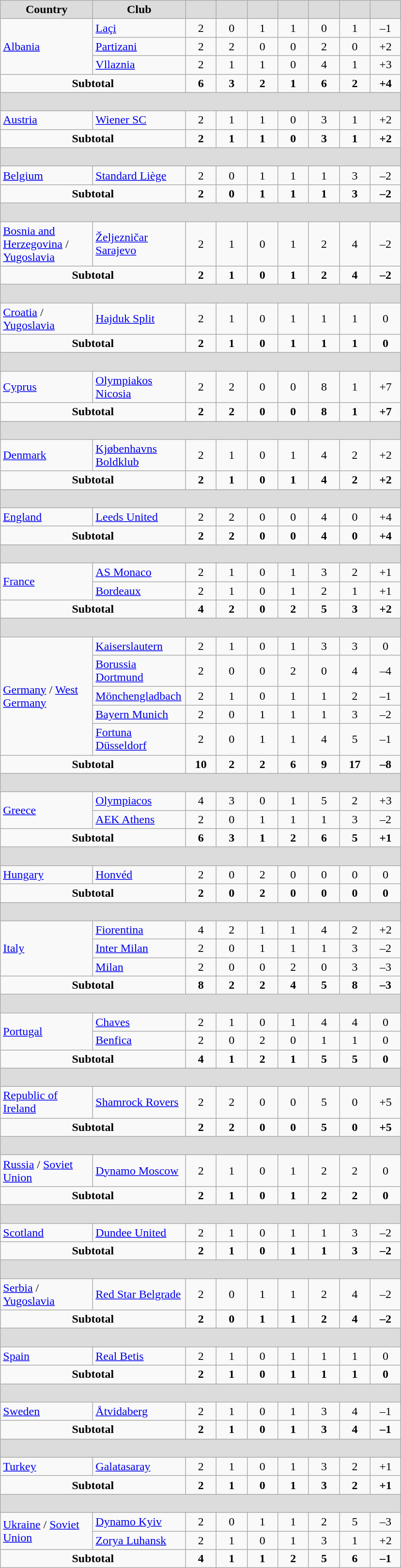<table class="wikitable" style="text-align: center;">
<tr>
<th width="120" style="background:#DCDCDC">Country</th>
<th width="120" style="background:#DCDCDC">Club</th>
<th width="35" style="background:#DCDCDC"></th>
<th width="35" style="background:#DCDCDC"></th>
<th width="35" style="background:#DCDCDC"></th>
<th width="35" style="background:#DCDCDC"></th>
<th width="35" style="background:#DCDCDC"></th>
<th width="35" style="background:#DCDCDC"></th>
<th width="35" style="background:#DCDCDC"></th>
</tr>
<tr>
<td rowspan=3 align=left> <a href='#'>Albania</a></td>
<td align=left><a href='#'>Laçi</a></td>
<td>2</td>
<td>0</td>
<td>1</td>
<td>1</td>
<td>0</td>
<td>1</td>
<td>–1</td>
</tr>
<tr>
<td align=left><a href='#'>Partizani</a></td>
<td>2</td>
<td>2</td>
<td>0</td>
<td>0</td>
<td>2</td>
<td>0</td>
<td>+2</td>
</tr>
<tr>
<td align=left><a href='#'>Vllaznia</a></td>
<td>2</td>
<td>1</td>
<td>1</td>
<td>0</td>
<td>4</td>
<td>1</td>
<td>+3</td>
</tr>
<tr>
<td colspan=2 align-"center"><strong>Subtotal</strong></td>
<td><strong>6</strong></td>
<td><strong>3</strong></td>
<td><strong>2</strong></td>
<td><strong>1</strong></td>
<td><strong>6</strong></td>
<td><strong>2</strong></td>
<td><strong>+4</strong></td>
</tr>
<tr>
<th colspan=9 height="18" style="background:#DCDCDC"></th>
</tr>
<tr>
<td align=left> <a href='#'>Austria</a></td>
<td align=left><a href='#'>Wiener SC</a></td>
<td>2</td>
<td>1</td>
<td>1</td>
<td>0</td>
<td>3</td>
<td>1</td>
<td>+2</td>
</tr>
<tr>
<td colspan=2 align-"center"><strong>Subtotal</strong></td>
<td><strong>2</strong></td>
<td><strong>1</strong></td>
<td><strong>1</strong></td>
<td><strong>0</strong></td>
<td><strong>3</strong></td>
<td><strong>1</strong></td>
<td><strong>+2</strong></td>
</tr>
<tr>
<th colspan=9 height="18" style="background:#DCDCDC"></th>
</tr>
<tr>
<td align=left> <a href='#'>Belgium</a></td>
<td align=left><a href='#'>Standard Liège</a></td>
<td>2</td>
<td>0</td>
<td>1</td>
<td>1</td>
<td>1</td>
<td>3</td>
<td>–2</td>
</tr>
<tr>
<td colspan=2 align-"center"><strong>Subtotal</strong></td>
<td><strong>2</strong></td>
<td><strong>0</strong></td>
<td><strong>1</strong></td>
<td><strong>1</strong></td>
<td><strong>1</strong></td>
<td><strong>3</strong></td>
<td><strong>–2</strong></td>
</tr>
<tr>
<th colspan=9 height="18" style="background:#DCDCDC"></th>
</tr>
<tr>
<td align=left> <a href='#'>Bosnia and Herzegovina</a> /  <a href='#'>Yugoslavia</a></td>
<td align=left><a href='#'>Željezničar Sarajevo</a></td>
<td>2</td>
<td>1</td>
<td>0</td>
<td>1</td>
<td>2</td>
<td>4</td>
<td>–2</td>
</tr>
<tr>
<td colspan=2 align-"center"><strong>Subtotal</strong></td>
<td><strong>2</strong></td>
<td><strong>1</strong></td>
<td><strong>0</strong></td>
<td><strong>1</strong></td>
<td><strong>2</strong></td>
<td><strong>4</strong></td>
<td><strong>–2</strong></td>
</tr>
<tr>
<th colspan=9 height="18" style="background:#DCDCDC"></th>
</tr>
<tr>
<td align=left> <a href='#'>Croatia</a> /  <a href='#'>Yugoslavia</a></td>
<td align=left><a href='#'>Hajduk Split</a></td>
<td>2</td>
<td>1</td>
<td>0</td>
<td>1</td>
<td>1</td>
<td>1</td>
<td>0</td>
</tr>
<tr>
<td colspan=2 align-"center"><strong>Subtotal</strong></td>
<td><strong>2</strong></td>
<td><strong>1</strong></td>
<td><strong>0</strong></td>
<td><strong>1</strong></td>
<td><strong>1</strong></td>
<td><strong>1</strong></td>
<td><strong>0</strong></td>
</tr>
<tr>
<th colspan=9 height="18" style="background:#DCDCDC"></th>
</tr>
<tr>
<td align=left> <a href='#'>Cyprus</a></td>
<td align=left><a href='#'>Olympiakos Nicosia</a></td>
<td>2</td>
<td>2</td>
<td>0</td>
<td>0</td>
<td>8</td>
<td>1</td>
<td>+7</td>
</tr>
<tr>
<td colspan=2 align-"center"><strong>Subtotal</strong></td>
<td><strong>2</strong></td>
<td><strong>2</strong></td>
<td><strong>0</strong></td>
<td><strong>0</strong></td>
<td><strong>8</strong></td>
<td><strong>1</strong></td>
<td><strong>+7</strong></td>
</tr>
<tr>
<th colspan=9 height="18" style="background:#DCDCDC"></th>
</tr>
<tr>
<td align=left> <a href='#'>Denmark</a></td>
<td align=left><a href='#'>Kjøbenhavns Boldklub</a></td>
<td>2</td>
<td>1</td>
<td>0</td>
<td>1</td>
<td>4</td>
<td>2</td>
<td>+2</td>
</tr>
<tr>
<td colspan=2 align-"center"><strong>Subtotal</strong></td>
<td><strong>2</strong></td>
<td><strong>1</strong></td>
<td><strong>0</strong></td>
<td><strong>1</strong></td>
<td><strong>4</strong></td>
<td><strong>2</strong></td>
<td><strong>+2</strong></td>
</tr>
<tr>
<th colspan=9 height="18" style="background:#DCDCDC"></th>
</tr>
<tr>
<td align=left> <a href='#'>England</a></td>
<td align=left><a href='#'>Leeds United</a></td>
<td>2</td>
<td>2</td>
<td>0</td>
<td>0</td>
<td>4</td>
<td>0</td>
<td>+4</td>
</tr>
<tr>
<td colspan=2 align-"center"><strong>Subtotal</strong></td>
<td><strong>2</strong></td>
<td><strong>2</strong></td>
<td><strong>0</strong></td>
<td><strong>0</strong></td>
<td><strong>4</strong></td>
<td><strong>0</strong></td>
<td><strong>+4</strong></td>
</tr>
<tr>
<th colspan=9 height="18" style="background:#DCDCDC"></th>
</tr>
<tr>
<td rowspan=2 align=left> <a href='#'>France</a></td>
<td align=left><a href='#'>AS Monaco</a></td>
<td>2</td>
<td>1</td>
<td>0</td>
<td>1</td>
<td>3</td>
<td>2</td>
<td>+1</td>
</tr>
<tr>
<td align=left><a href='#'>Bordeaux</a></td>
<td>2</td>
<td>1</td>
<td>0</td>
<td>1</td>
<td>2</td>
<td>1</td>
<td>+1</td>
</tr>
<tr>
<td colspan=2 align-"center"><strong>Subtotal</strong></td>
<td><strong>4</strong></td>
<td><strong>2</strong></td>
<td><strong>0</strong></td>
<td><strong>2</strong></td>
<td><strong>5</strong></td>
<td><strong>3</strong></td>
<td><strong>+2</strong></td>
</tr>
<tr>
<th colspan=9 height="18" style="background:#DCDCDC"></th>
</tr>
<tr>
<td rowspan=5 align=left> <a href='#'>Germany</a> / <a href='#'>West Germany</a></td>
<td align=left><a href='#'>Kaiserslautern</a></td>
<td>2</td>
<td>1</td>
<td>0</td>
<td>1</td>
<td>3</td>
<td>3</td>
<td>0</td>
</tr>
<tr>
<td align=left><a href='#'>Borussia Dortmund</a></td>
<td>2</td>
<td>0</td>
<td>0</td>
<td>2</td>
<td>0</td>
<td>4</td>
<td>–4</td>
</tr>
<tr>
<td align=left><a href='#'>Mönchengladbach</a></td>
<td>2</td>
<td>1</td>
<td>0</td>
<td>1</td>
<td>1</td>
<td>2</td>
<td>–1</td>
</tr>
<tr>
<td align=left><a href='#'>Bayern Munich</a></td>
<td>2</td>
<td>0</td>
<td>1</td>
<td>1</td>
<td>1</td>
<td>3</td>
<td>–2</td>
</tr>
<tr>
<td align=left><a href='#'>Fortuna Düsseldorf</a></td>
<td>2</td>
<td>0</td>
<td>1</td>
<td>1</td>
<td>4</td>
<td>5</td>
<td>–1</td>
</tr>
<tr>
<td colspan=2 align-"center"><strong>Subtotal</strong></td>
<td><strong>10</strong></td>
<td><strong>2</strong></td>
<td><strong>2</strong></td>
<td><strong>6</strong></td>
<td><strong>9</strong></td>
<td><strong>17</strong></td>
<td><strong>–8</strong></td>
</tr>
<tr>
<th colspan=9 height="18" style="background:#DCDCDC"></th>
</tr>
<tr>
<td rowspan=2 align=left> <a href='#'>Greece</a></td>
<td align=left><a href='#'>Olympiacos</a></td>
<td>4</td>
<td>3</td>
<td>0</td>
<td>1</td>
<td>5</td>
<td>2</td>
<td>+3</td>
</tr>
<tr>
<td align=left><a href='#'>AEK Athens</a></td>
<td>2</td>
<td>0</td>
<td>1</td>
<td>1</td>
<td>1</td>
<td>3</td>
<td>–2</td>
</tr>
<tr>
<td colspan=2 align-"center"><strong>Subtotal</strong></td>
<td><strong>6</strong></td>
<td><strong>3</strong></td>
<td><strong>1</strong></td>
<td><strong>2</strong></td>
<td><strong>6</strong></td>
<td><strong>5</strong></td>
<td><strong>+1</strong></td>
</tr>
<tr>
<th colspan=9 height="18" style="background:#DCDCDC"></th>
</tr>
<tr>
<td align=left> <a href='#'>Hungary</a></td>
<td align=left><a href='#'>Honvéd</a></td>
<td>2</td>
<td>0</td>
<td>2</td>
<td>0</td>
<td>0</td>
<td>0</td>
<td>0</td>
</tr>
<tr>
<td colspan=2 align-"center"><strong>Subtotal</strong></td>
<td><strong>2</strong></td>
<td><strong>0</strong></td>
<td><strong>2</strong></td>
<td><strong>0</strong></td>
<td><strong>0</strong></td>
<td><strong>0</strong></td>
<td><strong>0</strong></td>
</tr>
<tr>
<th colspan=9 height="18" style="background:#DCDCDC"></th>
</tr>
<tr>
<td rowspan=3 align=left> <a href='#'>Italy</a></td>
<td align=left><a href='#'>Fiorentina</a></td>
<td>4</td>
<td>2</td>
<td>1</td>
<td>1</td>
<td>4</td>
<td>2</td>
<td>+2</td>
</tr>
<tr>
<td align=left><a href='#'>Inter Milan</a></td>
<td>2</td>
<td>0</td>
<td>1</td>
<td>1</td>
<td>1</td>
<td>3</td>
<td>–2</td>
</tr>
<tr>
<td align=left><a href='#'>Milan</a></td>
<td>2</td>
<td>0</td>
<td>0</td>
<td>2</td>
<td>0</td>
<td>3</td>
<td>–3</td>
</tr>
<tr>
<td colspan=2 align-"center"><strong>Subtotal</strong></td>
<td><strong>8</strong></td>
<td><strong>2</strong></td>
<td><strong>2</strong></td>
<td><strong>4</strong></td>
<td><strong>5</strong></td>
<td><strong>8</strong></td>
<td><strong>–3</strong></td>
</tr>
<tr>
<th colspan=9 height="18" style="background:#DCDCDC"></th>
</tr>
<tr>
<td rowspan=2 align=left> <a href='#'>Portugal</a></td>
<td align=left><a href='#'>Chaves</a></td>
<td>2</td>
<td>1</td>
<td>0</td>
<td>1</td>
<td>4</td>
<td>4</td>
<td>0</td>
</tr>
<tr>
<td align=left><a href='#'>Benfica</a></td>
<td>2</td>
<td>0</td>
<td>2</td>
<td>0</td>
<td>1</td>
<td>1</td>
<td>0</td>
</tr>
<tr>
<td colspan=2 align-"center"><strong>Subtotal</strong></td>
<td><strong>4</strong></td>
<td><strong>1</strong></td>
<td><strong>2</strong></td>
<td><strong>1</strong></td>
<td><strong>5</strong></td>
<td><strong>5</strong></td>
<td><strong>0</strong></td>
</tr>
<tr>
<th colspan=9 height="18" style="background:#DCDCDC"></th>
</tr>
<tr>
<td align=left> <a href='#'>Republic of Ireland</a></td>
<td align=left><a href='#'>Shamrock Rovers</a></td>
<td>2</td>
<td>2</td>
<td>0</td>
<td>0</td>
<td>5</td>
<td>0</td>
<td>+5</td>
</tr>
<tr>
<td colspan=2 align-"center"><strong>Subtotal</strong></td>
<td><strong>2</strong></td>
<td><strong>2</strong></td>
<td><strong>0</strong></td>
<td><strong>0</strong></td>
<td><strong>5</strong></td>
<td><strong>0</strong></td>
<td><strong>+5</strong></td>
</tr>
<tr>
<th colspan=9 height="18" style="background:#DCDCDC"></th>
</tr>
<tr>
<td align=left> <a href='#'>Russia</a> /  <a href='#'>Soviet Union</a></td>
<td align=left><a href='#'>Dynamo Moscow</a></td>
<td>2</td>
<td>1</td>
<td>0</td>
<td>1</td>
<td>2</td>
<td>2</td>
<td>0</td>
</tr>
<tr>
<td colspan=2 align-"center"><strong>Subtotal</strong></td>
<td><strong>2</strong></td>
<td><strong>1</strong></td>
<td><strong>0</strong></td>
<td><strong>1</strong></td>
<td><strong>2</strong></td>
<td><strong>2</strong></td>
<td><strong>0</strong></td>
</tr>
<tr>
<th colspan=9 height="18" style="background:#DCDCDC"></th>
</tr>
<tr>
<td align=left> <a href='#'>Scotland</a></td>
<td align=left><a href='#'>Dundee United</a></td>
<td>2</td>
<td>1</td>
<td>0</td>
<td>1</td>
<td>1</td>
<td>3</td>
<td>–2</td>
</tr>
<tr>
<td colspan=2 align-"center"><strong>Subtotal</strong></td>
<td><strong>2</strong></td>
<td><strong>1</strong></td>
<td><strong>0</strong></td>
<td><strong>1</strong></td>
<td><strong>1</strong></td>
<td><strong>3</strong></td>
<td><strong>–2</strong></td>
</tr>
<tr>
<th colspan=9 height="18" style="background:#DCDCDC"></th>
</tr>
<tr>
<td align=left> <a href='#'>Serbia</a> /  <a href='#'>Yugoslavia</a></td>
<td align=left><a href='#'>Red Star Belgrade</a></td>
<td>2</td>
<td>0</td>
<td>1</td>
<td>1</td>
<td>2</td>
<td>4</td>
<td>–2</td>
</tr>
<tr>
<td colspan=2 align-"center"><strong>Subtotal</strong></td>
<td><strong>2</strong></td>
<td><strong>0</strong></td>
<td><strong>1</strong></td>
<td><strong>1</strong></td>
<td><strong>2</strong></td>
<td><strong>4</strong></td>
<td><strong>–2</strong></td>
</tr>
<tr>
<th colspan=9 height="18" style="background:#DCDCDC"></th>
</tr>
<tr>
<td align=left> <a href='#'>Spain</a></td>
<td align=left><a href='#'>Real Betis</a></td>
<td>2</td>
<td>1</td>
<td>0</td>
<td>1</td>
<td>1</td>
<td>1</td>
<td>0</td>
</tr>
<tr>
<td colspan=2 align-"center"><strong>Subtotal</strong></td>
<td><strong>2</strong></td>
<td><strong>1</strong></td>
<td><strong>0</strong></td>
<td><strong>1</strong></td>
<td><strong>1</strong></td>
<td><strong>1</strong></td>
<td><strong>0</strong></td>
</tr>
<tr>
<th colspan=9 height="18" style="background:#DCDCDC"></th>
</tr>
<tr>
<td align=left> <a href='#'>Sweden</a></td>
<td align=left><a href='#'>Åtvidaberg</a></td>
<td>2</td>
<td>1</td>
<td>0</td>
<td>1</td>
<td>3</td>
<td>4</td>
<td>–1</td>
</tr>
<tr>
<td colspan=2 align-"center"><strong>Subtotal</strong></td>
<td><strong>2</strong></td>
<td><strong>1</strong></td>
<td><strong>0</strong></td>
<td><strong>1</strong></td>
<td><strong>3</strong></td>
<td><strong>4</strong></td>
<td><strong>–1</strong></td>
</tr>
<tr>
<th colspan=9 height="18" style="background:#DCDCDC"></th>
</tr>
<tr>
<td align=left> <a href='#'>Turkey</a></td>
<td align=left><a href='#'>Galatasaray</a></td>
<td>2</td>
<td>1</td>
<td>0</td>
<td>1</td>
<td>3</td>
<td>2</td>
<td>+1</td>
</tr>
<tr>
<td colspan=2 align-"center"><strong>Subtotal</strong></td>
<td><strong>2</strong></td>
<td><strong>1</strong></td>
<td><strong>0</strong></td>
<td><strong>1</strong></td>
<td><strong>3</strong></td>
<td><strong>2</strong></td>
<td><strong>+1</strong></td>
</tr>
<tr>
<th colspan=9 height="18" style="background:#DCDCDC"></th>
</tr>
<tr>
<td rowspan=2 align=left> <a href='#'>Ukraine</a> /  <a href='#'>Soviet Union</a></td>
<td align=left><a href='#'>Dynamo Kyiv</a></td>
<td>2</td>
<td>0</td>
<td>1</td>
<td>1</td>
<td>2</td>
<td>5</td>
<td>–3</td>
</tr>
<tr>
<td align=left><a href='#'>Zorya Luhansk</a></td>
<td>2</td>
<td>1</td>
<td>0</td>
<td>1</td>
<td>3</td>
<td>1</td>
<td>+2</td>
</tr>
<tr>
<td colspan=2 align-"center"><strong>Subtotal</strong></td>
<td><strong>4</strong></td>
<td><strong>1</strong></td>
<td><strong>1</strong></td>
<td><strong>2</strong></td>
<td><strong>5</strong></td>
<td><strong>6</strong></td>
<td><strong>–1</strong></td>
</tr>
</table>
